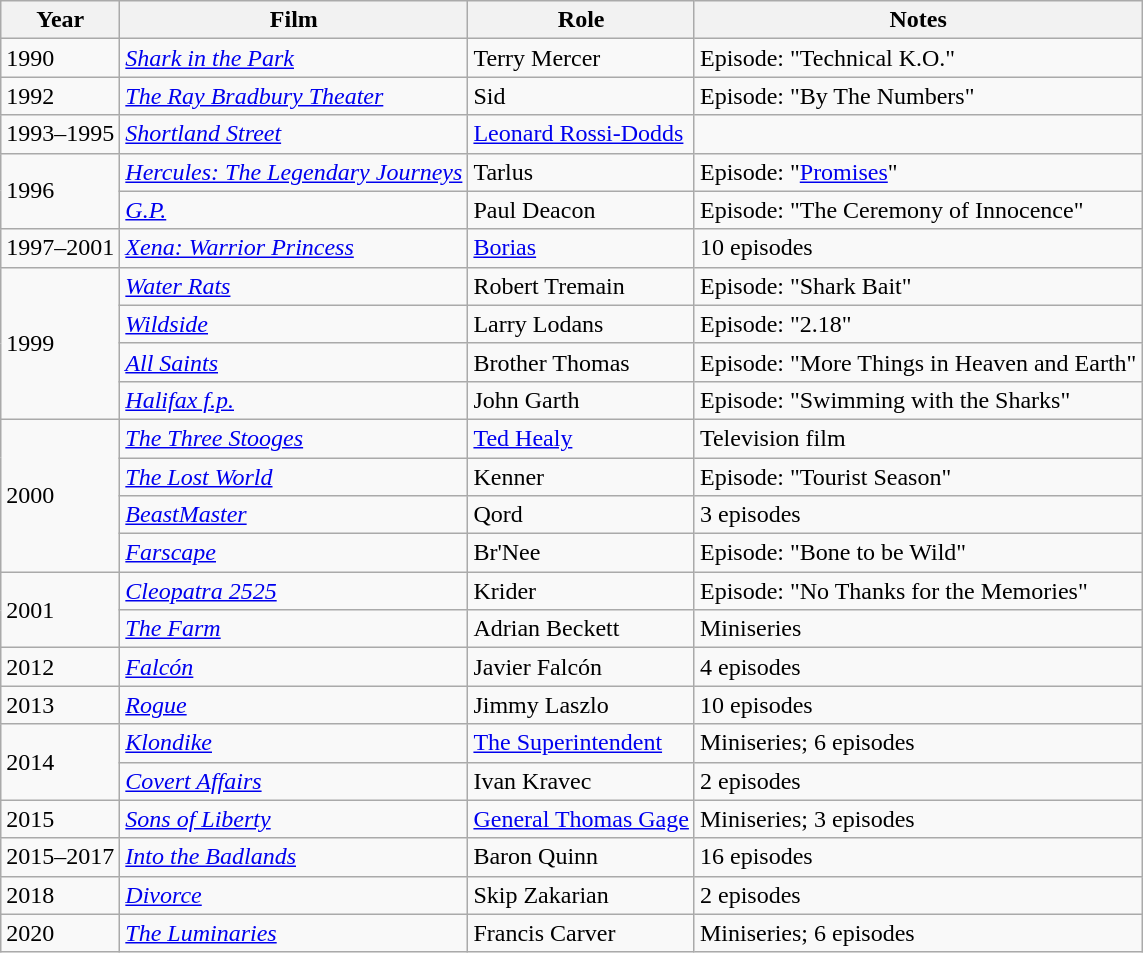<table class="wikitable sortable">
<tr>
<th>Year</th>
<th>Film</th>
<th>Role</th>
<th>Notes</th>
</tr>
<tr johnjohn adams>
<td>1990</td>
<td><em><a href='#'>Shark in the Park</a></em></td>
<td>Terry Mercer</td>
<td>Episode: "Technical K.O."</td>
</tr>
<tr>
<td>1992</td>
<td><em><a href='#'>The Ray Bradbury Theater</a></em></td>
<td>Sid</td>
<td>Episode: "By The Numbers"</td>
</tr>
<tr>
<td>1993–1995</td>
<td><em><a href='#'>Shortland Street</a></em></td>
<td><a href='#'>Leonard Rossi-Dodds</a></td>
<td></td>
</tr>
<tr>
<td rowspan=2>1996</td>
<td><em><a href='#'>Hercules: The Legendary Journeys</a></em></td>
<td>Tarlus</td>
<td>Episode: "<a href='#'>Promises</a>"</td>
</tr>
<tr>
<td><em><a href='#'>G.P.</a></em></td>
<td>Paul Deacon</td>
<td>Episode: "The Ceremony of Innocence"</td>
</tr>
<tr>
<td>1997–2001</td>
<td><em><a href='#'>Xena: Warrior Princess</a></em></td>
<td><a href='#'>Borias</a></td>
<td>10 episodes</td>
</tr>
<tr>
<td rowspan=4>1999</td>
<td><em><a href='#'>Water Rats</a></em></td>
<td>Robert Tremain</td>
<td>Episode: "Shark Bait"</td>
</tr>
<tr>
<td><em><a href='#'>Wildside</a></em></td>
<td>Larry Lodans</td>
<td>Episode: "2.18"</td>
</tr>
<tr>
<td><em><a href='#'>All Saints</a></em></td>
<td>Brother Thomas</td>
<td>Episode: "More Things in Heaven and Earth"</td>
</tr>
<tr>
<td><em><a href='#'>Halifax f.p.</a></em></td>
<td>John Garth</td>
<td>Episode: "Swimming with the Sharks"</td>
</tr>
<tr>
<td rowspan=4>2000</td>
<td><em><a href='#'>The Three Stooges</a></em></td>
<td><a href='#'>Ted Healy</a></td>
<td>Television film</td>
</tr>
<tr>
<td><em><a href='#'>The Lost World</a></em></td>
<td>Kenner</td>
<td>Episode: "Tourist Season"</td>
</tr>
<tr>
<td><em><a href='#'>BeastMaster</a></em></td>
<td>Qord</td>
<td>3 episodes</td>
</tr>
<tr>
<td><em><a href='#'>Farscape</a></em></td>
<td>Br'Nee</td>
<td>Episode: "Bone to be Wild"</td>
</tr>
<tr>
<td rowspan=2>2001</td>
<td><em><a href='#'>Cleopatra 2525</a></em></td>
<td>Krider</td>
<td>Episode: "No Thanks for the Memories"</td>
</tr>
<tr>
<td><em><a href='#'>The Farm</a></em></td>
<td>Adrian Beckett</td>
<td>Miniseries</td>
</tr>
<tr>
<td>2012</td>
<td><em><a href='#'>Falcón</a></em></td>
<td>Javier Falcón</td>
<td>4 episodes</td>
</tr>
<tr>
<td>2013</td>
<td><em><a href='#'>Rogue</a></em></td>
<td>Jimmy Laszlo</td>
<td>10 episodes</td>
</tr>
<tr>
<td rowspan=2>2014</td>
<td><em><a href='#'>Klondike</a></em></td>
<td><a href='#'>The Superintendent</a></td>
<td>Miniseries; 6 episodes</td>
</tr>
<tr>
<td><em><a href='#'>Covert Affairs</a></em></td>
<td>Ivan Kravec</td>
<td>2 episodes</td>
</tr>
<tr>
<td>2015</td>
<td><em><a href='#'>Sons of Liberty</a></em></td>
<td><a href='#'>General Thomas Gage</a></td>
<td>Miniseries; 3 episodes</td>
</tr>
<tr>
<td>2015–2017</td>
<td><em><a href='#'>Into the Badlands</a></em></td>
<td>Baron Quinn</td>
<td>16 episodes</td>
</tr>
<tr>
<td>2018</td>
<td><em><a href='#'>Divorce</a></em></td>
<td>Skip Zakarian</td>
<td>2 episodes</td>
</tr>
<tr>
<td>2020</td>
<td><em><a href='#'>The Luminaries</a></em></td>
<td>Francis Carver</td>
<td>Miniseries; 6 episodes</td>
</tr>
</table>
